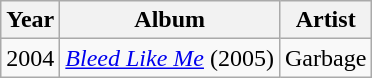<table class="wikitable">
<tr>
<th>Year</th>
<th>Album</th>
<th>Artist</th>
</tr>
<tr>
<td>2004</td>
<td><em><a href='#'>Bleed Like Me</a></em> (2005)</td>
<td>Garbage</td>
</tr>
</table>
